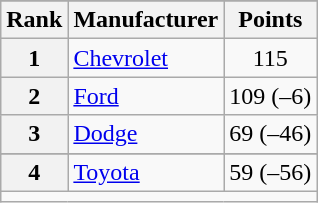<table class="wikitable">
<tr>
</tr>
<tr>
<th scope="col">Rank</th>
<th scope="col">Manufacturer</th>
<th scope="col">Points</th>
</tr>
<tr>
<th scope="row">1</th>
<td><a href='#'>Chevrolet</a></td>
<td style="text-align:center;">115</td>
</tr>
<tr>
<th scope="row">2</th>
<td><a href='#'>Ford</a></td>
<td style="text-align:center;">109 (–6)</td>
</tr>
<tr>
<th scope="row">3</th>
<td><a href='#'>Dodge</a></td>
<td style="text-align:center;">69 (–46)</td>
</tr>
<tr class="sortbottom">
</tr>
<tr>
<th scope="row">4</th>
<td><a href='#'>Toyota</a></td>
<td style="text-align:center;">59 (–56)</td>
</tr>
<tr class="sortbottom">
<td colspan="9"></td>
</tr>
</table>
